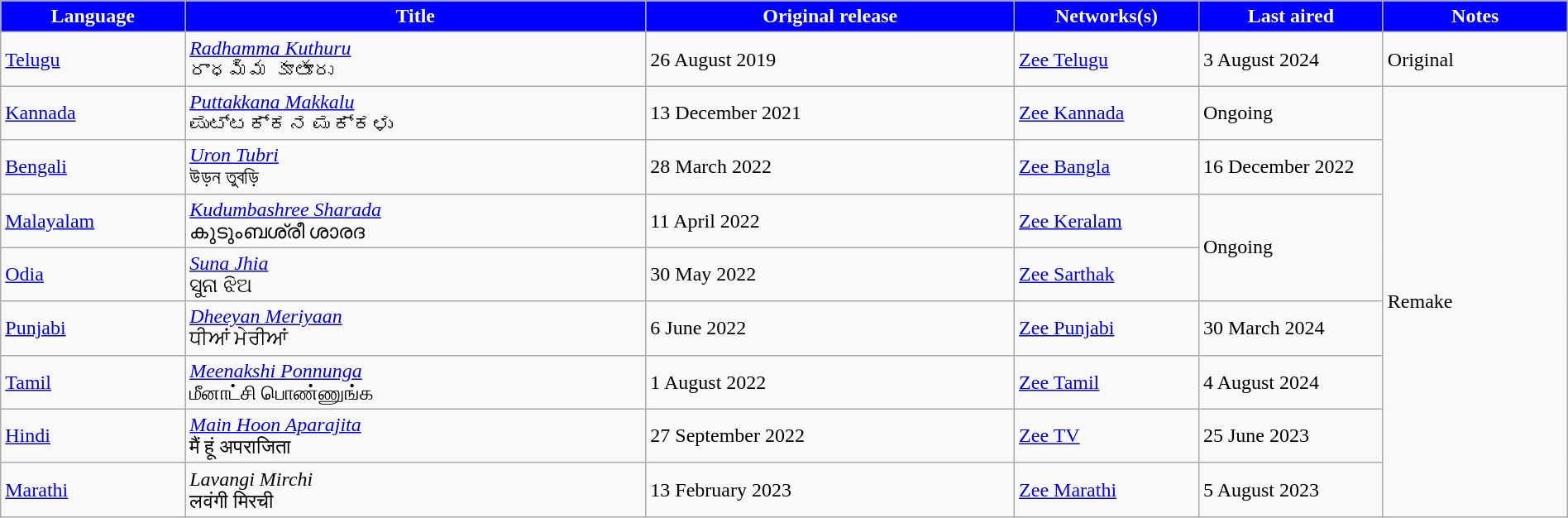<table class="wikitable" style="width: 100%; margin-right: 0%;">
<tr style="color:white">
<th style="background:Blue; width:10%;">Language</th>
<th style="background:Blue; width:25%;">Title</th>
<th style="background:Blue; width:20%;">Original release</th>
<th style="background:Blue; width:10%;">Networks(s)</th>
<th style="background:Blue; width:10%;">Last aired</th>
<th style="background:Blue; width:10%;">Notes</th>
</tr>
<tr>
<td><a href='#'>Telugu</a></td>
<td><em><a href='#'>Radhamma Kuthuru</a></em> <br> రాధమ్మ కూతూరు</td>
<td>26 August 2019</td>
<td><a href='#'>Zee Telugu</a></td>
<td>3 August 2024</td>
<td>Original</td>
</tr>
<tr>
<td><a href='#'>Kannada</a></td>
<td><em><a href='#'>Puttakkana Makkalu</a></em> <br> ಪುಟ್ಟಕ್ಕನ ಮಕ್ಕಳು</td>
<td>13 December 2021</td>
<td><a href='#'>Zee Kannada</a></td>
<td>Ongoing</td>
<td rowspan="8">Remake</td>
</tr>
<tr>
<td><a href='#'>Bengali</a></td>
<td><em><a href='#'>Uron Tubri</a></em> <br> উড়ন তুবড়ি</td>
<td>28 March 2022</td>
<td><a href='#'>Zee Bangla</a></td>
<td>16 December 2022</td>
</tr>
<tr>
<td><a href='#'>Malayalam</a></td>
<td><em><a href='#'>Kudumbashree Sharada</a></em> <br> കുടുംബശ്രീ ശാരദ</td>
<td>11 April 2022</td>
<td><a href='#'>Zee Keralam</a></td>
<td rowspan="2">Ongoing</td>
</tr>
<tr>
<td><a href='#'>Odia</a></td>
<td><em><a href='#'>Suna Jhia</a></em> <br> ସୁନା ଝିଅ</td>
<td>30 May 2022</td>
<td><a href='#'>Zee Sarthak</a></td>
</tr>
<tr>
<td><a href='#'>Punjabi</a></td>
<td><em><a href='#'>Dheeyan Meriyaan</a></em> <br> ਧੀਆਂ ਮੇਰੀਆਂ</td>
<td>6 June 2022</td>
<td><a href='#'>Zee Punjabi</a></td>
<td>30 March 2024</td>
</tr>
<tr>
<td><a href='#'>Tamil</a></td>
<td><em><a href='#'>Meenakshi Ponnunga</a></em> <br> மீனாட்சி பொண்ணுங்க</td>
<td>1 August 2022</td>
<td><a href='#'>Zee Tamil</a></td>
<td>4 August 2024</td>
</tr>
<tr>
<td><a href='#'>Hindi</a></td>
<td><em><a href='#'>Main Hoon Aparajita</a></em> <br> मैं हूं अपराजिता</td>
<td>27 September 2022</td>
<td><a href='#'>Zee TV</a></td>
<td>25 June 2023</td>
</tr>
<tr>
<td><a href='#'>Marathi</a></td>
<td><em>Lavangi Mirchi</em> <br> लवंगी मिरची</td>
<td>13 February 2023</td>
<td><a href='#'>Zee Marathi</a></td>
<td>5 August 2023</td>
</tr>
</table>
